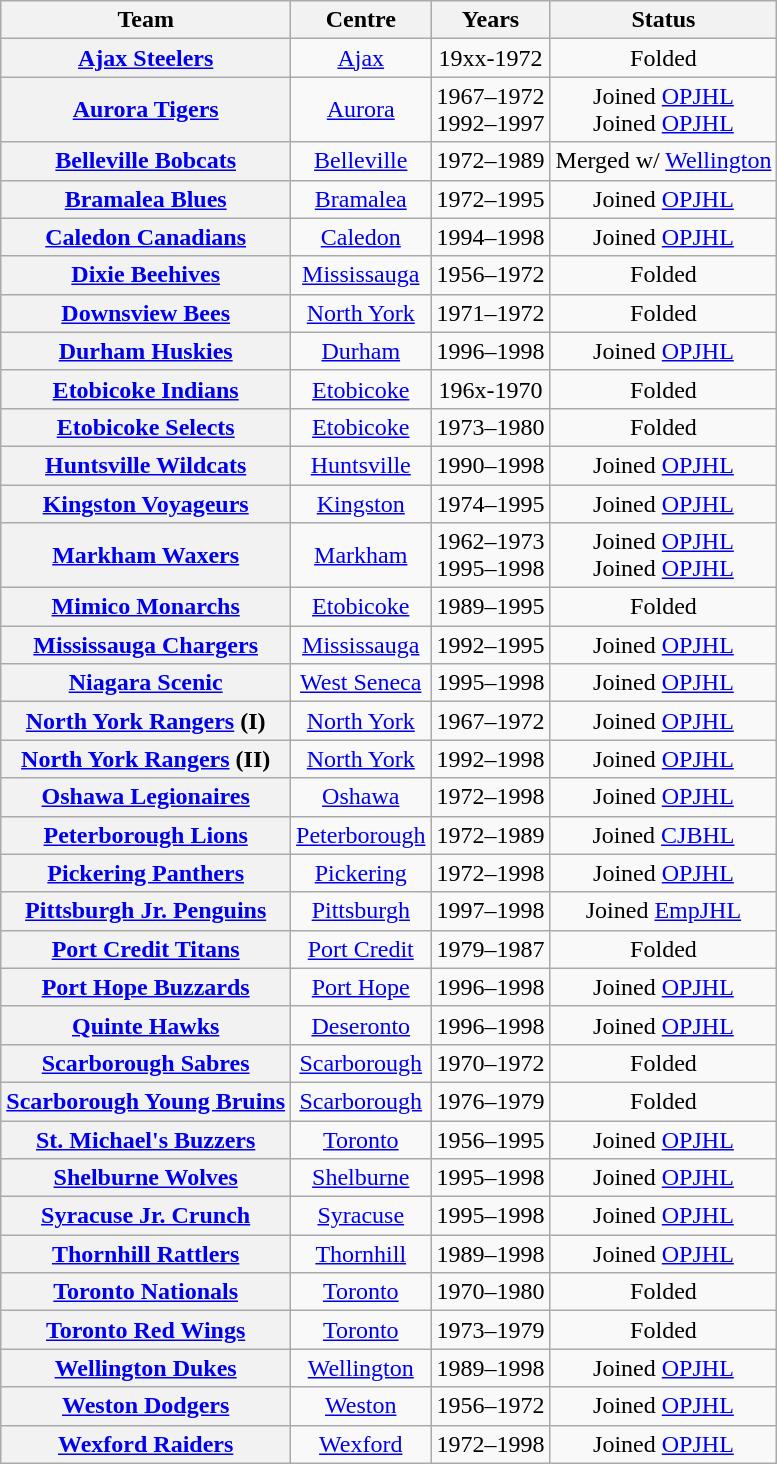<table class="wikitable" style="text-align: center">
<tr>
<th>Team</th>
<th>Centre</th>
<th>Years</th>
<th>Status</th>
</tr>
<tr>
<th><a href='#'>Ajax Steelers</a></th>
<td><a href='#'>Ajax</a></td>
<td>19xx-1972</td>
<td>Folded</td>
</tr>
<tr>
<th><a href='#'>Aurora Tigers</a></th>
<td><a href='#'>Aurora</a></td>
<td>1967–1972<br>1992–1997</td>
<td>Joined <a href='#'>OPJHL</a><br>Joined <a href='#'>OPJHL</a></td>
</tr>
<tr>
<th><a href='#'>Belleville Bobcats</a></th>
<td><a href='#'>Belleville</a></td>
<td>1972–1989</td>
<td>Merged w/ <a href='#'>Wellington</a></td>
</tr>
<tr>
<th><a href='#'>Bramalea Blues</a></th>
<td><a href='#'>Bramalea</a></td>
<td>1972–1995</td>
<td>Joined <a href='#'>OPJHL</a></td>
</tr>
<tr>
<th><a href='#'>Caledon Canadians</a></th>
<td><a href='#'>Caledon</a></td>
<td>1994–1998</td>
<td>Joined <a href='#'>OPJHL</a></td>
</tr>
<tr>
<th><a href='#'>Dixie Beehives</a></th>
<td><a href='#'>Mississauga</a></td>
<td>1956–1972</td>
<td>Folded</td>
</tr>
<tr>
<th><a href='#'>Downsview Bees</a></th>
<td><a href='#'>North York</a></td>
<td>1971–1972</td>
<td>Folded</td>
</tr>
<tr>
<th><a href='#'>Durham Huskies</a></th>
<td><a href='#'>Durham</a></td>
<td>1996–1998</td>
<td>Joined <a href='#'>OPJHL</a></td>
</tr>
<tr>
<th><a href='#'>Etobicoke Indians</a></th>
<td><a href='#'>Etobicoke</a></td>
<td>196x-1970</td>
<td>Folded</td>
</tr>
<tr>
<th><a href='#'>Etobicoke Selects</a></th>
<td><a href='#'>Etobicoke</a></td>
<td>1973–1980</td>
<td>Folded</td>
</tr>
<tr>
<th><a href='#'>Huntsville Wildcats</a></th>
<td><a href='#'>Huntsville</a></td>
<td>1990–1998</td>
<td>Joined <a href='#'>OPJHL</a></td>
</tr>
<tr>
<th><a href='#'>Kingston Voyageurs</a></th>
<td><a href='#'>Kingston</a></td>
<td>1974–1995</td>
<td>Joined <a href='#'>OPJHL</a></td>
</tr>
<tr>
<th><a href='#'>Markham Waxers</a></th>
<td><a href='#'>Markham</a></td>
<td>1962–1973<br>1995–1998</td>
<td>Joined <a href='#'>OPJHL</a><br>Joined <a href='#'>OPJHL</a></td>
</tr>
<tr>
<th><a href='#'>Mimico Monarchs</a></th>
<td><a href='#'>Etobicoke</a></td>
<td>1989–1995</td>
<td>Folded</td>
</tr>
<tr>
<th><a href='#'>Mississauga Chargers</a></th>
<td><a href='#'>Mississauga</a></td>
<td>1992–1995</td>
<td>Joined <a href='#'>OPJHL</a></td>
</tr>
<tr>
<th><a href='#'>Niagara Scenic</a></th>
<td><a href='#'>West Seneca</a></td>
<td>1995–1998</td>
<td>Joined <a href='#'>OPJHL</a></td>
</tr>
<tr>
<th><a href='#'>North York Rangers</a> (I)</th>
<td><a href='#'>North York</a></td>
<td>1967–1972</td>
<td>Joined <a href='#'>OPJHL</a></td>
</tr>
<tr>
<th><a href='#'>North York Rangers</a> (II)</th>
<td><a href='#'>North York</a></td>
<td>1992–1998</td>
<td>Joined <a href='#'>OPJHL</a></td>
</tr>
<tr>
<th><a href='#'>Oshawa Legionaires</a></th>
<td><a href='#'>Oshawa</a></td>
<td>1972–1998</td>
<td>Joined <a href='#'>OPJHL</a></td>
</tr>
<tr>
<th><a href='#'>Peterborough Lions</a></th>
<td><a href='#'>Peterborough</a></td>
<td>1972–1989</td>
<td>Joined <a href='#'>CJBHL</a></td>
</tr>
<tr>
<th><a href='#'>Pickering Panthers</a></th>
<td><a href='#'>Pickering</a></td>
<td>1972–1998</td>
<td>Joined <a href='#'>OPJHL</a></td>
</tr>
<tr>
<th><a href='#'>Pittsburgh Jr. Penguins</a></th>
<td><a href='#'>Pittsburgh</a></td>
<td>1997–1998</td>
<td>Joined <a href='#'>EmpJHL</a></td>
</tr>
<tr>
<th><a href='#'>Port Credit Titans</a></th>
<td><a href='#'>Port Credit</a></td>
<td>1979–1987</td>
<td>Folded</td>
</tr>
<tr>
<th><a href='#'>Port Hope Buzzards</a></th>
<td><a href='#'>Port Hope</a></td>
<td>1996–1998</td>
<td>Joined <a href='#'>OPJHL</a></td>
</tr>
<tr>
<th><a href='#'>Quinte Hawks</a></th>
<td><a href='#'>Deseronto</a></td>
<td>1996–1998</td>
<td>Joined <a href='#'>OPJHL</a></td>
</tr>
<tr>
<th><a href='#'>Scarborough Sabres</a></th>
<td><a href='#'>Scarborough</a></td>
<td>1970–1972</td>
<td>Folded</td>
</tr>
<tr>
<th><a href='#'>Scarborough Young Bruins</a></th>
<td><a href='#'>Scarborough</a></td>
<td>1976–1979</td>
<td>Folded</td>
</tr>
<tr>
<th><a href='#'>St. Michael's Buzzers</a></th>
<td><a href='#'>Toronto</a></td>
<td>1956–1995</td>
<td>Joined <a href='#'>OPJHL</a></td>
</tr>
<tr>
<th><a href='#'>Shelburne Wolves</a></th>
<td><a href='#'>Shelburne</a></td>
<td>1995–1998</td>
<td>Joined <a href='#'>OPJHL</a></td>
</tr>
<tr>
<th><a href='#'>Syracuse Jr. Crunch</a></th>
<td><a href='#'>Syracuse</a></td>
<td>1995–1998</td>
<td>Joined <a href='#'>OPJHL</a></td>
</tr>
<tr>
<th><a href='#'>Thornhill Rattlers</a></th>
<td><a href='#'>Thornhill</a></td>
<td>1989–1998</td>
<td>Joined <a href='#'>OPJHL</a></td>
</tr>
<tr>
<th><a href='#'>Toronto Nationals</a></th>
<td><a href='#'>Toronto</a></td>
<td>1970–1980</td>
<td>Folded</td>
</tr>
<tr>
<th><a href='#'>Toronto Red Wings</a></th>
<td><a href='#'>Toronto</a></td>
<td>1973–1979</td>
<td>Folded</td>
</tr>
<tr>
<th><a href='#'>Wellington Dukes</a></th>
<td><a href='#'>Wellington</a></td>
<td>1989–1998</td>
<td>Joined <a href='#'>OPJHL</a></td>
</tr>
<tr>
<th><a href='#'>Weston Dodgers</a></th>
<td><a href='#'>Weston</a></td>
<td>1956–1972</td>
<td>Joined <a href='#'>OPJHL</a></td>
</tr>
<tr>
<th><a href='#'>Wexford Raiders</a></th>
<td><a href='#'>Wexford</a></td>
<td>1972–1998</td>
<td>Joined <a href='#'>OPJHL</a></td>
</tr>
</table>
